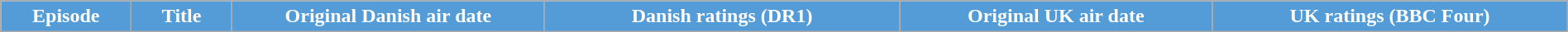<table class="wikitable plainrowheaders" style="width:100%; margin:auto;">
<tr>
<th scope="col"  style="background:#549CD7; color:#fff; width:10px;">Episode</th>
<th scope="col"  style="background:#549CD7; color:#fff; width:40px;">Title</th>
<th scope="col"  style="background:#549CD7; color:#fff; width:140px;">Original Danish air date</th>
<th scope="col"  style="background:#549CD7; color:#fff; width:160px;">Danish ratings (DR1)</th>
<th scope="col"  style="background:#549CD7; color:#fff; width:140px;">Original UK air date</th>
<th scope="col"  style="background:#549CD7; color:#fff; width:160px;">UK ratings (BBC Four)<br>


















</th>
</tr>
</table>
